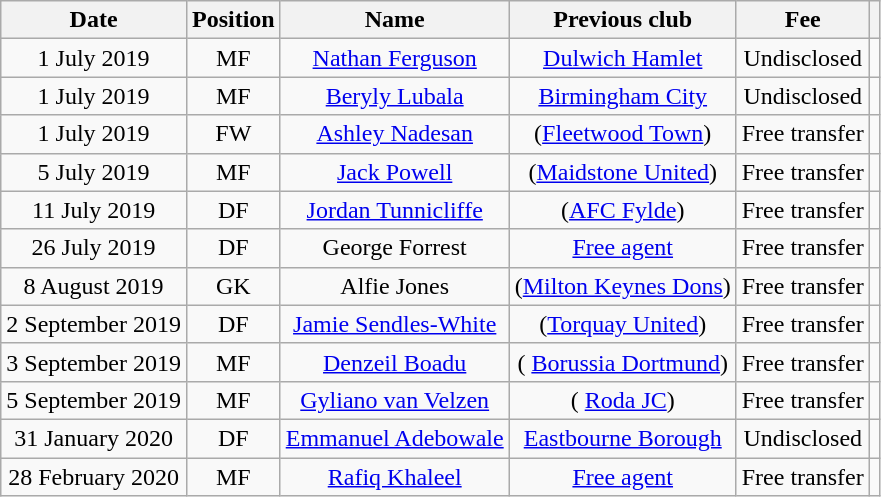<table class="wikitable" style="text-align:center">
<tr>
<th>Date</th>
<th>Position</th>
<th>Name</th>
<th>Previous club</th>
<th>Fee</th>
<th></th>
</tr>
<tr>
<td>1 July 2019</td>
<td>MF</td>
<td><a href='#'>Nathan Ferguson</a></td>
<td><a href='#'>Dulwich Hamlet</a></td>
<td>Undisclosed</td>
<td></td>
</tr>
<tr>
<td>1 July 2019</td>
<td>MF</td>
<td><a href='#'>Beryly Lubala</a></td>
<td><a href='#'>Birmingham City</a></td>
<td>Undisclosed</td>
<td></td>
</tr>
<tr>
<td>1 July 2019</td>
<td>FW</td>
<td><a href='#'>Ashley Nadesan</a></td>
<td>(<a href='#'>Fleetwood Town</a>)</td>
<td>Free transfer</td>
<td></td>
</tr>
<tr>
<td>5 July 2019</td>
<td>MF</td>
<td><a href='#'>Jack Powell</a></td>
<td>(<a href='#'>Maidstone United</a>)</td>
<td>Free transfer</td>
<td></td>
</tr>
<tr>
<td>11 July 2019</td>
<td>DF</td>
<td><a href='#'>Jordan Tunnicliffe</a></td>
<td>(<a href='#'>AFC Fylde</a>)</td>
<td>Free transfer</td>
<td></td>
</tr>
<tr>
<td>26 July 2019</td>
<td>DF</td>
<td>George Forrest</td>
<td><a href='#'>Free agent</a></td>
<td>Free transfer</td>
<td></td>
</tr>
<tr>
<td>8 August 2019</td>
<td>GK</td>
<td>Alfie Jones</td>
<td>(<a href='#'>Milton Keynes Dons</a>)</td>
<td>Free transfer</td>
<td></td>
</tr>
<tr>
<td>2 September 2019</td>
<td>DF</td>
<td><a href='#'>Jamie Sendles-White</a></td>
<td>(<a href='#'>Torquay United</a>)</td>
<td>Free transfer</td>
<td></td>
</tr>
<tr>
<td>3 September 2019</td>
<td>MF</td>
<td><a href='#'>Denzeil Boadu</a></td>
<td>( <a href='#'>Borussia Dortmund</a>)</td>
<td>Free transfer</td>
<td></td>
</tr>
<tr>
<td>5 September 2019</td>
<td>MF</td>
<td><a href='#'>Gyliano van Velzen</a></td>
<td>( <a href='#'>Roda JC</a>)</td>
<td>Free transfer</td>
<td></td>
</tr>
<tr>
<td>31 January 2020</td>
<td>DF</td>
<td><a href='#'>Emmanuel Adebowale</a></td>
<td><a href='#'>Eastbourne Borough</a></td>
<td>Undisclosed</td>
<td></td>
</tr>
<tr>
<td>28 February 2020</td>
<td>MF</td>
<td><a href='#'>Rafiq Khaleel</a></td>
<td><a href='#'>Free agent</a></td>
<td>Free transfer</td>
<td></td>
</tr>
</table>
